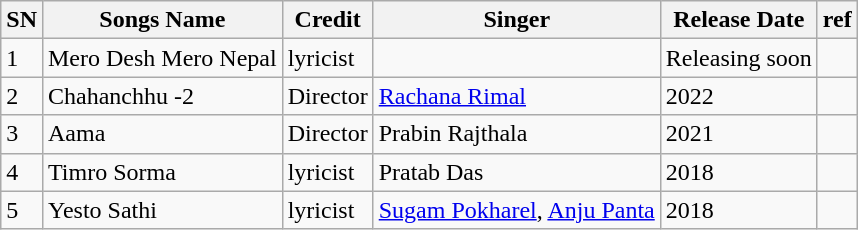<table class="wikitable">
<tr>
<th>SN</th>
<th>Songs Name</th>
<th>Credit</th>
<th>Singer</th>
<th>Release Date</th>
<th>ref</th>
</tr>
<tr>
<td>1</td>
<td>Mero Desh Mero Nepal</td>
<td>lyricist</td>
<td></td>
<td>Releasing soon</td>
<td></td>
</tr>
<tr>
<td>2</td>
<td>Chahanchhu -2</td>
<td>Director</td>
<td><a href='#'>Rachana Rimal</a></td>
<td>2022</td>
<td></td>
</tr>
<tr>
<td>3</td>
<td>Aama</td>
<td>Director</td>
<td>Prabin Rajthala</td>
<td>2021</td>
<td></td>
</tr>
<tr>
<td>4</td>
<td>Timro Sorma</td>
<td>lyricist</td>
<td>Pratab Das</td>
<td>2018</td>
<td></td>
</tr>
<tr>
<td>5</td>
<td>Yesto Sathi</td>
<td>lyricist</td>
<td><a href='#'>Sugam Pokharel</a>, <a href='#'>Anju Panta</a></td>
<td>2018</td>
<td></td>
</tr>
</table>
